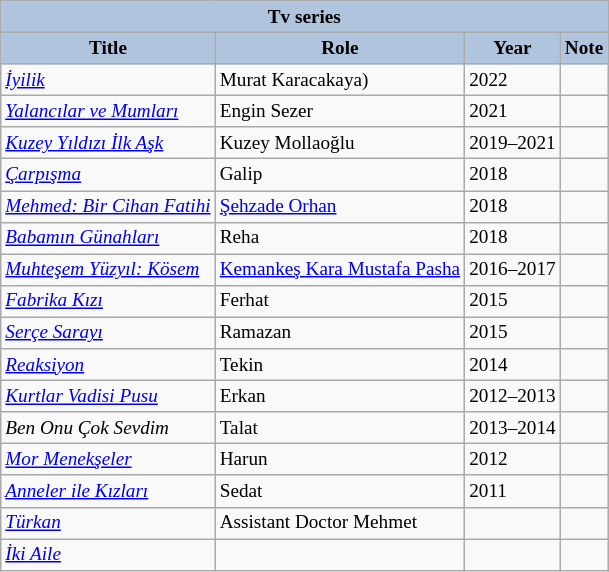<table class="wikitable" style="font-size: 80%;">
<tr>
<th colspan="4" style="background:LightSteelBlue">Tv series</th>
</tr>
<tr>
<th style="background:LightSteelBlue">Title</th>
<th style="background:LightSteelBlue">Role</th>
<th style="background:LightSteelBlue">Year</th>
<th style="background:LightSteelBlue">Note</th>
</tr>
<tr>
<td><em><a href='#'>İyilik</a></em></td>
<td>Murat Karacakaya)</td>
<td>2022</td>
<td></td>
</tr>
<tr>
<td><em><a href='#'>Yalancılar ve Mumları</a></em></td>
<td>Engin Sezer</td>
<td>2021</td>
<td></td>
</tr>
<tr>
<td><em><a href='#'>Kuzey Yıldızı İlk Aşk</a></em></td>
<td>Kuzey Mollaoğlu</td>
<td>2019–2021</td>
<td></td>
</tr>
<tr>
<td><em><a href='#'>Çarpışma</a></em></td>
<td>Galip</td>
<td>2018</td>
<td></td>
</tr>
<tr>
<td><em><a href='#'>Mehmed: Bir Cihan Fatihi</a></em></td>
<td><a href='#'>Şehzade Orhan</a></td>
<td>2018</td>
<td></td>
</tr>
<tr>
<td><em><a href='#'>Babamın Günahları</a></em></td>
<td>Reha</td>
<td>2018</td>
<td></td>
</tr>
<tr>
<td><em><a href='#'>Muhteşem Yüzyıl: Kösem</a></em></td>
<td><a href='#'>Kemankeş Kara Mustafa Pasha</a></td>
<td>2016–2017</td>
<td></td>
</tr>
<tr>
<td><em><a href='#'>Fabrika Kızı</a></em></td>
<td>Ferhat</td>
<td>2015</td>
<td></td>
</tr>
<tr>
<td><em><a href='#'>Serçe Sarayı</a></em></td>
<td>Ramazan</td>
<td>2015</td>
<td></td>
</tr>
<tr>
<td><em><a href='#'>Reaksiyon</a></em></td>
<td>Tekin</td>
<td>2014</td>
<td></td>
</tr>
<tr>
<td><em><a href='#'>Kurtlar Vadisi Pusu</a></em></td>
<td>Erkan</td>
<td>2012–2013</td>
<td></td>
</tr>
<tr>
<td><em>Ben Onu Çok Sevdim</em></td>
<td>Talat</td>
<td>2013–2014</td>
<td></td>
</tr>
<tr>
<td><em><a href='#'>Mor Menekşeler</a></em></td>
<td>Harun</td>
<td>2012</td>
<td></td>
</tr>
<tr>
<td><em><a href='#'>Anneler ile Kızları</a></em></td>
<td>Sedat</td>
<td>2011</td>
<td></td>
</tr>
<tr>
<td><em><a href='#'>Türkan</a></em></td>
<td>Assistant Doctor Mehmet</td>
<td></td>
<td></td>
</tr>
<tr>
<td><em><a href='#'>İki Aile</a></em></td>
<td></td>
<td></td>
<td></td>
</tr>
</table>
